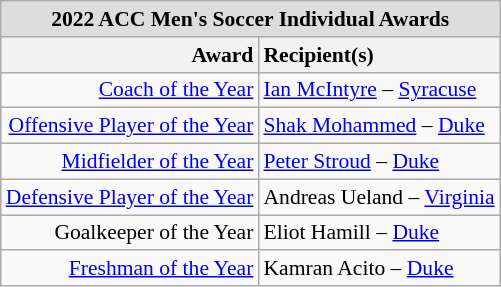<table class="wikitable" style="white-space:nowrap; font-size:90%;">
<tr>
<td colspan="7" style="text-align:center; background:#ddd;"><strong>2022 ACC Men's Soccer Individual Awards</strong></td>
</tr>
<tr>
<th style="text-align:right;">Award</th>
<th style="text-align:left;">Recipient(s)</th>
</tr>
<tr>
<td style="text-align:right;"><a href='#'>Coach of the Year</a></td>
<td style="text-align:left;"><a href='#'>Ian McIntyre</a> – <a href='#'>Syracuse</a></td>
</tr>
<tr>
<td style="text-align:right;"><a href='#'>Offensive Player of the Year</a></td>
<td style="text-align:left;"><a href='#'>Shak Mohammed</a> – <a href='#'>Duke</a></td>
</tr>
<tr>
<td style="text-align:right;"><a href='#'>Midfielder of the Year</a></td>
<td style="text-align:left;"><a href='#'>Peter Stroud</a> – <a href='#'>Duke</a></td>
</tr>
<tr>
<td style="text-align:right;"><a href='#'>Defensive Player of the Year</a></td>
<td style="text-align:left;">Andreas Ueland – <a href='#'>Virginia</a></td>
</tr>
<tr>
<td style="text-align:right;">Goalkeeper of the Year</td>
<td style="text-align:left;">Eliot Hamill – <a href='#'>Duke</a></td>
</tr>
<tr>
<td style="text-align:right;"><a href='#'>Freshman of the Year</a></td>
<td style="text-align:left;">Kamran Acito – <a href='#'>Duke</a></td>
</tr>
</table>
